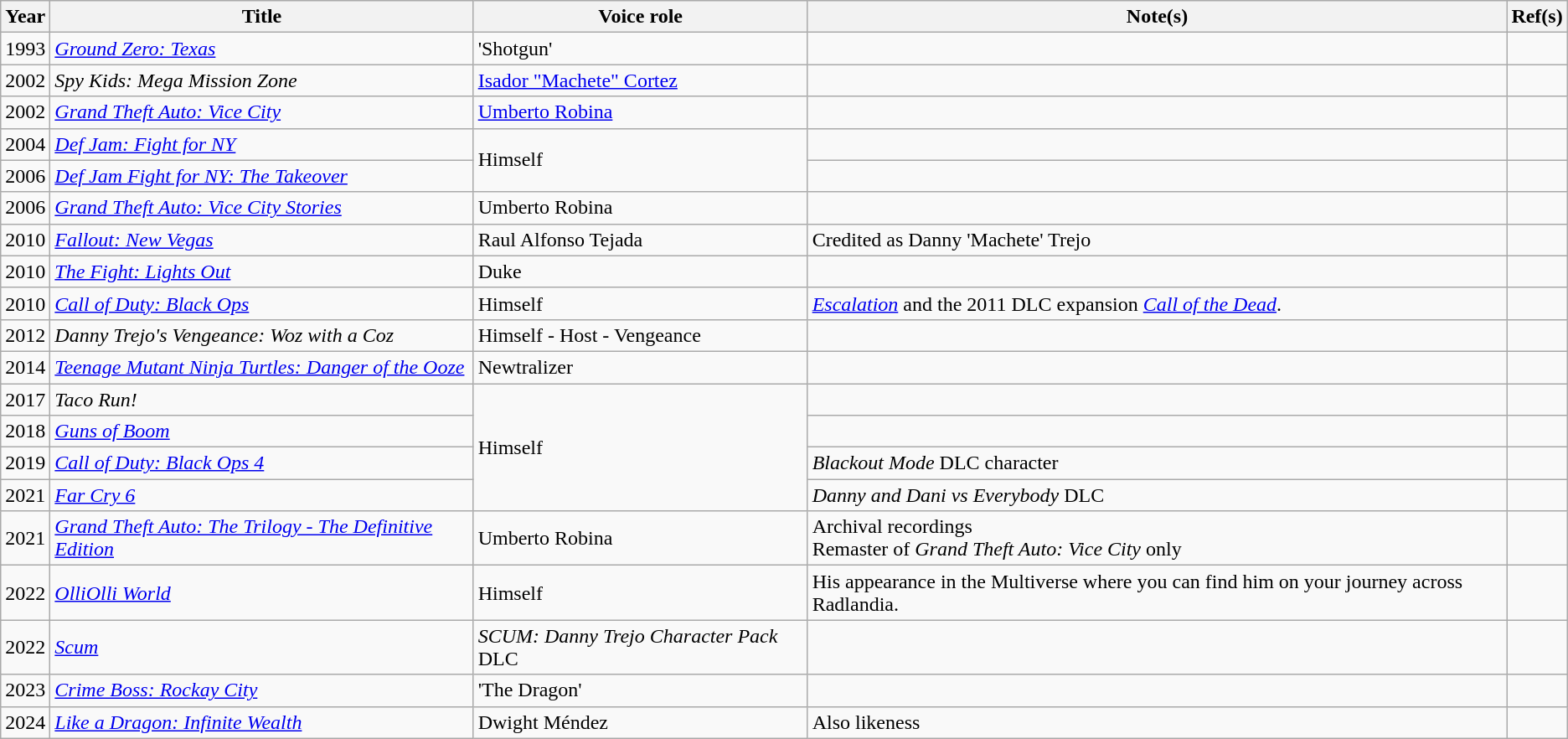<table class="wikitable sortable">
<tr>
<th>Year</th>
<th>Title</th>
<th>Voice role</th>
<th>Note(s)</th>
<th>Ref(s)</th>
</tr>
<tr>
<td>1993</td>
<td><em><a href='#'>Ground Zero: Texas</a></em></td>
<td>'Shotgun'</td>
<td></td>
<td></td>
</tr>
<tr>
<td>2002</td>
<td><em>Spy Kids: Mega Mission Zone</em></td>
<td><a href='#'>Isador "Machete" Cortez</a></td>
<td></td>
<td></td>
</tr>
<tr>
<td>2002</td>
<td><em><a href='#'>Grand Theft Auto: Vice City</a></em></td>
<td><a href='#'>Umberto Robina</a></td>
<td></td>
<td></td>
</tr>
<tr>
<td>2004</td>
<td><em><a href='#'>Def Jam: Fight for NY</a></em></td>
<td rowspan="2">Himself</td>
<td></td>
<td></td>
</tr>
<tr>
<td>2006</td>
<td><em><a href='#'>Def Jam Fight for NY: The Takeover</a></em></td>
<td></td>
<td></td>
</tr>
<tr>
<td>2006</td>
<td><em><a href='#'>Grand Theft Auto: Vice City Stories</a></em></td>
<td>Umberto Robina</td>
<td></td>
<td></td>
</tr>
<tr>
<td>2010</td>
<td><em><a href='#'>Fallout: New Vegas</a></em></td>
<td>Raul Alfonso Tejada</td>
<td>Credited as Danny 'Machete' Trejo</td>
<td></td>
</tr>
<tr>
<td>2010</td>
<td><em><a href='#'>The Fight: Lights Out</a></em></td>
<td>Duke</td>
<td></td>
<td></td>
</tr>
<tr>
<td>2010</td>
<td><em><a href='#'>Call of Duty: Black Ops</a></em></td>
<td>Himself</td>
<td><em><a href='#'>Escalation</a></em> and the 2011 DLC expansion <em><a href='#'>Call of the Dead</a></em>.</td>
<td></td>
</tr>
<tr>
<td>2012</td>
<td><em>Danny Trejo's Vengeance: Woz with a Coz</em></td>
<td>Himself - Host - Vengeance</td>
<td></td>
<td></td>
</tr>
<tr>
<td>2014</td>
<td><em><a href='#'>Teenage Mutant Ninja Turtles: Danger of the Ooze</a></em></td>
<td>Newtralizer</td>
<td></td>
<td></td>
</tr>
<tr>
<td>2017</td>
<td><em>Taco Run!</em></td>
<td rowspan="4">Himself</td>
<td></td>
<td></td>
</tr>
<tr>
<td>2018</td>
<td><em><a href='#'>Guns of Boom</a></em></td>
<td></td>
<td></td>
</tr>
<tr>
<td>2019</td>
<td><em><a href='#'>Call of Duty: Black Ops 4</a></em></td>
<td><em>Blackout Mode</em> DLC character</td>
<td></td>
</tr>
<tr>
<td>2021</td>
<td><em><a href='#'>Far Cry 6</a></em></td>
<td><em>Danny and Dani vs Everybody</em> DLC</td>
<td></td>
</tr>
<tr>
<td>2021</td>
<td><em><a href='#'>Grand Theft Auto: The Trilogy -  The Definitive Edition</a></em></td>
<td>Umberto Robina</td>
<td>Archival recordings<br>Remaster of <em>Grand Theft Auto: Vice City</em> only</td>
<td></td>
</tr>
<tr>
<td>2022</td>
<td><em><a href='#'>OlliOlli World</a></em></td>
<td>Himself</td>
<td>His appearance in the Multiverse where you can find him on your journey across Radlandia.</td>
<td></td>
</tr>
<tr>
<td>2022</td>
<td><em><a href='#'>Scum</a></em></td>
<td><em>SCUM: Danny Trejo Character Pack</em> DLC</td>
<td></td>
</tr>
<tr>
<td>2023</td>
<td><em><a href='#'>Crime Boss: Rockay City</a></em></td>
<td>'The Dragon'</td>
<td></td>
<td></td>
</tr>
<tr>
<td>2024</td>
<td><em><a href='#'>Like a Dragon: Infinite Wealth</a></em></td>
<td>Dwight Méndez</td>
<td>Also likeness</td>
<td></td>
</tr>
</table>
